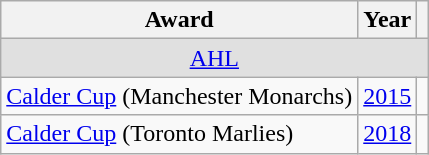<table class="wikitable">
<tr>
<th>Award</th>
<th>Year</th>
<th></th>
</tr>
<tr ALIGN="center" bgcolor="#e0e0e0">
<td colspan="3"><a href='#'>AHL</a></td>
</tr>
<tr>
<td><a href='#'>Calder Cup</a> (Manchester Monarchs)</td>
<td><a href='#'>2015</a></td>
<td></td>
</tr>
<tr>
<td><a href='#'>Calder Cup</a> (Toronto Marlies)</td>
<td><a href='#'>2018</a></td>
<td></td>
</tr>
</table>
